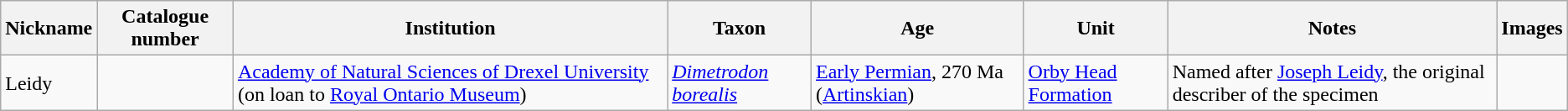<table class="wikitable">
<tr>
<th>Nickname</th>
<th>Catalogue number</th>
<th>Institution</th>
<th>Taxon</th>
<th>Age</th>
<th>Unit</th>
<th>Notes</th>
<th>Images</th>
</tr>
<tr>
<td>Leidy</td>
<td></td>
<td><a href='#'>Academy of Natural Sciences of Drexel University</a> (on loan to <a href='#'>Royal Ontario Museum</a>)</td>
<td><em><a href='#'>Dimetrodon borealis</a></em></td>
<td><a href='#'>Early Permian</a>, 270 Ma (<a href='#'>Artinskian</a>)</td>
<td><a href='#'>Orby Head Formation</a></td>
<td>Named after <a href='#'>Joseph Leidy</a>, the original describer of the specimen</td>
<td></td>
</tr>
</table>
